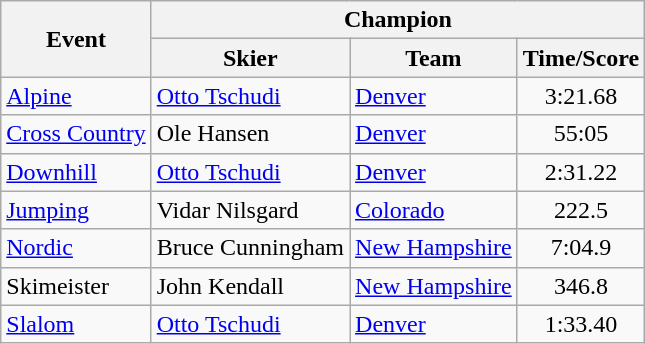<table class="wikitable">
<tr>
<th rowspan="2">Event</th>
<th colspan="3" bgcolor=000000>Champion</th>
</tr>
<tr>
<th>Skier</th>
<th>Team</th>
<th>Time/Score</th>
</tr>
<tr>
<td><a href='#'>Alpine</a></td>
<td> <a href='#'>Otto Tschudi</a></td>
<td><a href='#'>Denver</a></td>
<td align=center>3:21.68</td>
</tr>
<tr>
<td><a href='#'>Cross Country</a></td>
<td> Ole Hansen </td>
<td><a href='#'>Denver</a></td>
<td align=center>55:05</td>
</tr>
<tr>
<td><a href='#'>Downhill</a></td>
<td> <a href='#'>Otto Tschudi</a> </td>
<td><a href='#'>Denver</a></td>
<td align=center>2:31.22</td>
</tr>
<tr>
<td><a href='#'>Jumping</a></td>
<td> Vidar Nilsgard</td>
<td><a href='#'>Colorado</a></td>
<td align=center>222.5<br></td>
</tr>
<tr>
<td><a href='#'>Nordic</a></td>
<td>Bruce Cunningham</td>
<td><a href='#'>New Hampshire</a></td>
<td align=center>7:04.9</td>
</tr>
<tr>
<td>Skimeister</td>
<td>John Kendall </td>
<td><a href='#'>New Hampshire</a></td>
<td align=center>346.8</td>
</tr>
<tr>
<td><a href='#'>Slalom</a></td>
<td> <a href='#'>Otto Tschudi</a></td>
<td><a href='#'>Denver</a></td>
<td align=center>1:33.40</td>
</tr>
</table>
